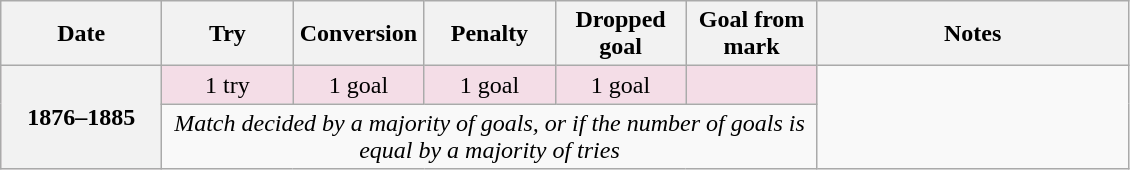<table class="wikitable">
<tr>
<th scope="col" width="100px">Date</th>
<th scope="col" width="80px">Try</th>
<th scope="col" width="80px">Conversion</th>
<th scope="col" width="80px">Penalty</th>
<th scope="col" width="80px">Dropped goal</th>
<th scope="col" width="80px">Goal from mark</th>
<th scope="col" width="200px">Notes<br></th>
</tr>
<tr style="text-align:center; background:#F4DDE7;">
<th rowspan="2">1876–1885</th>
<td>1 try</td>
<td>1 goal</td>
<td>1 goal</td>
<td>1 goal</td>
<td></td>
</tr>
<tr style="text-align:center;">
<td colspan="5"><em>Match decided by a majority of goals, or if the number of goals is equal by a majority of tries</em><br></td>
</tr>
</table>
